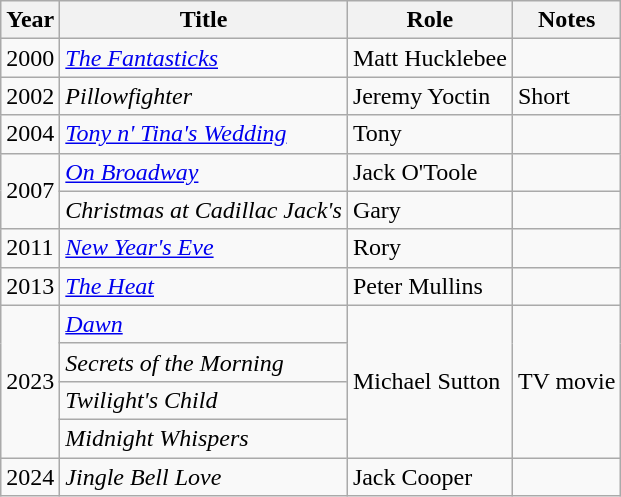<table class="wikitable">
<tr>
<th>Year</th>
<th>Title</th>
<th>Role</th>
<th>Notes</th>
</tr>
<tr>
<td>2000</td>
<td><em><a href='#'>The Fantasticks</a></em></td>
<td>Matt Hucklebee</td>
<td></td>
</tr>
<tr>
<td>2002</td>
<td><em>Pillowfighter</em></td>
<td>Jeremy Yoctin</td>
<td>Short</td>
</tr>
<tr>
<td>2004</td>
<td><em><a href='#'>Tony n' Tina's Wedding</a></em></td>
<td>Tony</td>
<td></td>
</tr>
<tr>
<td rowspan="2">2007</td>
<td><em><a href='#'>On Broadway</a></em></td>
<td>Jack O'Toole</td>
<td></td>
</tr>
<tr>
<td><em>Christmas at Cadillac Jack's</em></td>
<td>Gary</td>
<td></td>
</tr>
<tr>
<td>2011</td>
<td><em><a href='#'>New Year's Eve</a></em></td>
<td>Rory</td>
<td></td>
</tr>
<tr>
<td>2013</td>
<td><em><a href='#'>The Heat</a></em></td>
<td>Peter Mullins</td>
<td></td>
</tr>
<tr>
<td rowspan="4">2023</td>
<td><em><a href='#'>Dawn</a></em></td>
<td rowspan="4">Michael Sutton</td>
<td rowspan="4">TV movie</td>
</tr>
<tr>
<td><em>Secrets of the Morning</em></td>
</tr>
<tr>
<td><em>Twilight's Child</em></td>
</tr>
<tr>
<td><em>Midnight Whispers</em></td>
</tr>
<tr>
<td>2024</td>
<td><em>Jingle Bell Love</em></td>
<td>Jack Cooper</td>
<td></td>
</tr>
</table>
